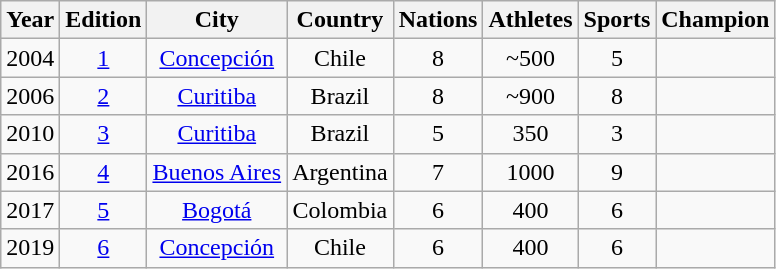<table class="wikitable" style="text-align:center">
<tr>
<th>Year</th>
<th>Edition</th>
<th>City</th>
<th>Country</th>
<th>Nations</th>
<th>Athletes</th>
<th>Sports</th>
<th>Champion</th>
</tr>
<tr>
<td>2004</td>
<td><a href='#'>1</a></td>
<td><a href='#'>Concepción</a></td>
<td>Chile</td>
<td>8</td>
<td>~500</td>
<td>5</td>
</tr>
<tr>
<td>2006</td>
<td><a href='#'>2</a></td>
<td><a href='#'>Curitiba</a></td>
<td>Brazil</td>
<td>8</td>
<td>~900</td>
<td>8</td>
<td align=left></td>
</tr>
<tr>
<td>2010</td>
<td><a href='#'>3</a></td>
<td><a href='#'>Curitiba</a></td>
<td>Brazil</td>
<td>5</td>
<td>350</td>
<td>3</td>
<td align=left></td>
</tr>
<tr>
<td>2016</td>
<td><a href='#'>4</a></td>
<td><a href='#'>Buenos Aires</a></td>
<td>Argentina</td>
<td>7</td>
<td>1000</td>
<td>9</td>
<td align=left></td>
</tr>
<tr>
<td>2017</td>
<td><a href='#'>5</a></td>
<td><a href='#'>Bogotá</a></td>
<td>Colombia</td>
<td>6</td>
<td>400</td>
<td>6</td>
<td align=left></td>
</tr>
<tr>
<td>2019</td>
<td><a href='#'>6</a></td>
<td><a href='#'>Concepción</a></td>
<td>Chile</td>
<td>6</td>
<td>400</td>
<td>6</td>
<td align=left></td>
</tr>
</table>
